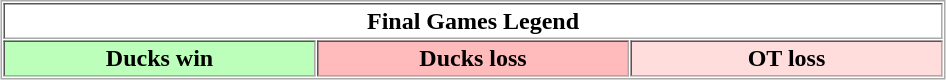<table border="1" cellpadding="2" cellspacing="1" style="margin:auto; border:1px solid #aaa;">
<tr>
<th colspan="3">Final Games Legend</th>
</tr>
<tr>
<th style="background:#bbffbb; width:202px;">Ducks win</th>
<th style="background:#ffbbbb; width:202px;">Ducks loss</th>
<th style="background:#ffdddd; width:202px;">OT loss</th>
</tr>
</table>
